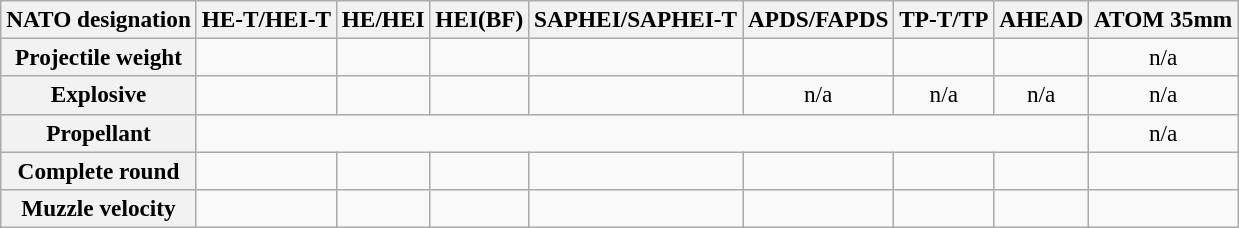<table class="wikitable" style="font-size:97%; text-align:center;">
<tr>
<th>NATO designation</th>
<th>HE-T/HEI-T</th>
<th>HE/HEI</th>
<th>HEI(BF)</th>
<th>SAPHEI/SAPHEI-T</th>
<th>APDS/FAPDS</th>
<th>TP-T/TP</th>
<th>AHEAD</th>
<th>ATOM 35mm</th>
</tr>
<tr>
<th>Projectile weight</th>
<td></td>
<td></td>
<td></td>
<td></td>
<td></td>
<td></td>
<td></td>
<td>n/a</td>
</tr>
<tr>
<th>Explosive</th>
<td></td>
<td></td>
<td></td>
<td></td>
<td>n/a</td>
<td>n/a</td>
<td>n/a</td>
<td>n/a</td>
</tr>
<tr>
<th>Propellant</th>
<td colspan="7" align=center></td>
<td>n/a</td>
</tr>
<tr>
<th>Complete round</th>
<td></td>
<td></td>
<td></td>
<td></td>
<td></td>
<td></td>
<td></td>
<td></td>
</tr>
<tr>
<th>Muzzle velocity</th>
<td></td>
<td></td>
<td></td>
<td></td>
<td></td>
<td></td>
<td></td>
<td></td>
</tr>
</table>
